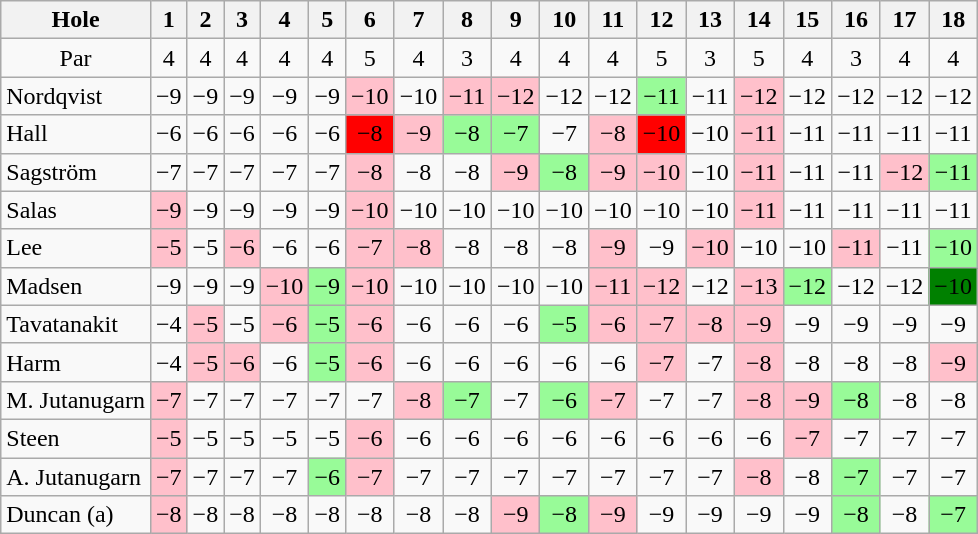<table class="wikitable" style="text-align:center">
<tr>
<th>Hole</th>
<th>1</th>
<th>2</th>
<th>3</th>
<th>4</th>
<th>5</th>
<th>6</th>
<th>7</th>
<th>8</th>
<th>9</th>
<th>10</th>
<th>11</th>
<th>12</th>
<th>13</th>
<th>14</th>
<th>15</th>
<th>16</th>
<th>17</th>
<th>18</th>
</tr>
<tr>
<td>Par</td>
<td>4</td>
<td>4</td>
<td>4</td>
<td>4</td>
<td>4</td>
<td>5</td>
<td>4</td>
<td>3</td>
<td>4</td>
<td>4</td>
<td>4</td>
<td>5</td>
<td>3</td>
<td>5</td>
<td>4</td>
<td>3</td>
<td>4</td>
<td>4</td>
</tr>
<tr>
<td align=left> Nordqvist</td>
<td>−9</td>
<td>−9</td>
<td>−9</td>
<td>−9</td>
<td>−9</td>
<td style="background: Pink;">−10</td>
<td>−10</td>
<td style="background: Pink;">−11</td>
<td style="background: Pink;">−12</td>
<td>−12</td>
<td>−12</td>
<td style="background: PaleGreen;">−11</td>
<td>−11</td>
<td style="background: Pink;">−12</td>
<td>−12</td>
<td>−12</td>
<td>−12</td>
<td>−12</td>
</tr>
<tr>
<td align="left"> Hall</td>
<td>−6</td>
<td>−6</td>
<td>−6</td>
<td>−6</td>
<td>−6</td>
<td style="background: Red;">−8</td>
<td style="background: Pink;">−9</td>
<td style="background: PaleGreen;">−8</td>
<td style="background: PaleGreen;">−7</td>
<td>−7</td>
<td style="background: Pink;">−8</td>
<td style="background: Red;">−10</td>
<td>−10</td>
<td style="background: Pink;">−11</td>
<td>−11</td>
<td>−11</td>
<td>−11</td>
<td>−11</td>
</tr>
<tr>
<td align="left"> Sagström</td>
<td>−7</td>
<td>−7</td>
<td>−7</td>
<td>−7</td>
<td>−7</td>
<td style="background: Pink;">−8</td>
<td>−8</td>
<td>−8</td>
<td style="background: Pink;">−9</td>
<td style="background: PaleGreen;">−8</td>
<td style="background: Pink;">−9</td>
<td style="background: Pink;">−10</td>
<td>−10</td>
<td style="background: Pink;">−11</td>
<td>−11</td>
<td>−11</td>
<td style="background: Pink;">−12</td>
<td style="background: PaleGreen;">−11</td>
</tr>
<tr>
<td align="left"> Salas</td>
<td style="background: Pink;">−9</td>
<td>−9</td>
<td>−9</td>
<td>−9</td>
<td>−9</td>
<td style="background: Pink;">−10</td>
<td>−10</td>
<td>−10</td>
<td>−10</td>
<td>−10</td>
<td>−10</td>
<td>−10</td>
<td>−10</td>
<td style="background: Pink;">−11</td>
<td>−11</td>
<td>−11</td>
<td>−11</td>
<td>−11</td>
</tr>
<tr>
<td align="left"> Lee</td>
<td style="background: Pink;">−5</td>
<td>−5</td>
<td style="background: Pink;">−6</td>
<td>−6</td>
<td>−6</td>
<td style="background: Pink;">−7</td>
<td style="background: Pink;">−8</td>
<td>−8</td>
<td>−8</td>
<td>−8</td>
<td style="background: Pink;">−9</td>
<td>−9</td>
<td style="background: Pink;">−10</td>
<td>−10</td>
<td>−10</td>
<td style="background: Pink;">−11</td>
<td>−11</td>
<td style="background: PaleGreen;">−10</td>
</tr>
<tr>
<td align=left> Madsen</td>
<td>−9</td>
<td>−9</td>
<td>−9</td>
<td style="background: Pink;">−10</td>
<td style="background: PaleGreen;">−9</td>
<td style="background: Pink;">−10</td>
<td>−10</td>
<td>−10</td>
<td>−10</td>
<td>−10</td>
<td style="background: Pink;">−11</td>
<td style="background: Pink;">−12</td>
<td>−12</td>
<td style="background: Pink;">−13</td>
<td style="background: PaleGreen;">−12</td>
<td>−12</td>
<td>−12</td>
<td style="background: Green;">−10</td>
</tr>
<tr>
<td align="left"> Tavatanakit</td>
<td>−4</td>
<td style="background: Pink;">−5</td>
<td>−5</td>
<td style="background: Pink;">−6</td>
<td style="background: PaleGreen;">−5</td>
<td style="background: Pink;">−6</td>
<td>−6</td>
<td>−6</td>
<td>−6</td>
<td style="background: PaleGreen;">−5</td>
<td style="background: Pink;">−6</td>
<td style="background: Pink;">−7</td>
<td style="background: Pink;">−8</td>
<td style="background: Pink;">−9</td>
<td>−9</td>
<td>−9</td>
<td>−9</td>
<td>−9</td>
</tr>
<tr>
<td align="left"> Harm</td>
<td>−4</td>
<td style="background: Pink;">−5</td>
<td style="background: Pink;">−6</td>
<td>−6</td>
<td style="background: PaleGreen;">−5</td>
<td style="background: Pink;">−6</td>
<td>−6</td>
<td>−6</td>
<td>−6</td>
<td>−6</td>
<td>−6</td>
<td style="background: Pink;">−7</td>
<td>−7</td>
<td style="background: Pink;">−8</td>
<td>−8</td>
<td>−8</td>
<td>−8</td>
<td style="background: Pink;">−9</td>
</tr>
<tr>
<td align="left"> M. Jutanugarn</td>
<td style="background: Pink;">−7</td>
<td>−7</td>
<td>−7</td>
<td>−7</td>
<td>−7</td>
<td>−7</td>
<td style="background: Pink;">−8</td>
<td style="background: PaleGreen;">−7</td>
<td>−7</td>
<td style="background: PaleGreen;">−6</td>
<td style="background: Pink;">−7</td>
<td>−7</td>
<td>−7</td>
<td style="background: Pink;">−8</td>
<td style="background: Pink;">−9</td>
<td style="background: PaleGreen;">−8</td>
<td>−8</td>
<td>−8</td>
</tr>
<tr>
<td align="left"> Steen</td>
<td style="background: Pink;">−5</td>
<td>−5</td>
<td>−5</td>
<td>−5</td>
<td>−5</td>
<td style="background: Pink;">−6</td>
<td>−6</td>
<td>−6</td>
<td>−6</td>
<td>−6</td>
<td>−6</td>
<td>−6</td>
<td>−6</td>
<td>−6</td>
<td style="background: Pink;">−7</td>
<td>−7</td>
<td>−7</td>
<td>−7</td>
</tr>
<tr>
<td align="left"> A. Jutanugarn</td>
<td style="background: Pink;">−7</td>
<td>−7</td>
<td>−7</td>
<td>−7</td>
<td style="background: PaleGreen;">−6</td>
<td style="background: Pink;">−7</td>
<td>−7</td>
<td>−7</td>
<td>−7</td>
<td>−7</td>
<td>−7</td>
<td>−7</td>
<td>−7</td>
<td style="background: Pink;">−8</td>
<td>−8</td>
<td style="background: PaleGreen;">−7</td>
<td>−7</td>
<td>−7</td>
</tr>
<tr>
<td align="left"> Duncan (a)</td>
<td style="background: Pink;">−8</td>
<td>−8</td>
<td>−8</td>
<td>−8</td>
<td>−8</td>
<td>−8</td>
<td>−8</td>
<td>−8</td>
<td style="background: Pink;">−9</td>
<td style="background: PaleGreen;">−8</td>
<td style="background: Pink;">−9</td>
<td>−9</td>
<td>−9</td>
<td>−9</td>
<td>−9</td>
<td style="background: PaleGreen;">−8</td>
<td>−8</td>
<td style="background: PaleGreen;">−7</td>
</tr>
</table>
